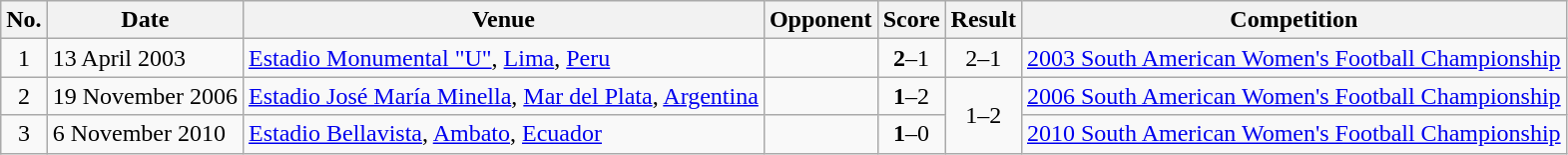<table class="wikitable">
<tr>
<th>No.</th>
<th>Date</th>
<th>Venue</th>
<th>Opponent</th>
<th>Score</th>
<th>Result</th>
<th>Competition</th>
</tr>
<tr>
<td style="text-align:center;">1</td>
<td>13 April 2003</td>
<td><a href='#'>Estadio Monumental "U"</a>, <a href='#'>Lima</a>, <a href='#'>Peru</a></td>
<td></td>
<td style="text-align:center;"><strong>2</strong>–1</td>
<td style="text-align:center;">2–1</td>
<td><a href='#'>2003 South American Women's Football Championship</a></td>
</tr>
<tr>
<td style="text-align:center;">2</td>
<td>19 November 2006</td>
<td><a href='#'>Estadio José María Minella</a>, <a href='#'>Mar del Plata</a>, <a href='#'>Argentina</a></td>
<td></td>
<td style="text-align:center;"><strong>1</strong>–2</td>
<td rowspan=2 style="text-align:center;">1–2</td>
<td><a href='#'>2006 South American Women's Football Championship</a></td>
</tr>
<tr>
<td style="text-align:center;">3</td>
<td>6 November 2010</td>
<td><a href='#'>Estadio Bellavista</a>, <a href='#'>Ambato</a>, <a href='#'>Ecuador</a></td>
<td></td>
<td style="text-align:center;"><strong>1</strong>–0</td>
<td><a href='#'>2010 South American Women's Football Championship</a></td>
</tr>
</table>
